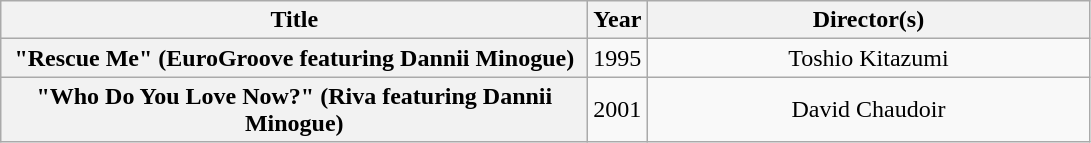<table class="wikitable plainrowheaders" style="text-align:center;">
<tr>
<th scope="col" style="width:24em;">Title</th>
<th scope="col">Year</th>
<th scope="col" style="width:18em;">Director(s)</th>
</tr>
<tr>
<th scope="row">"Rescue Me" <span>(EuroGroove featuring Dannii Minogue)</span></th>
<td>1995</td>
<td>Toshio Kitazumi</td>
</tr>
<tr>
<th scope="row">"Who Do You Love Now?" <span>(Riva featuring Dannii Minogue)</span></th>
<td>2001</td>
<td>David Chaudoir</td>
</tr>
</table>
